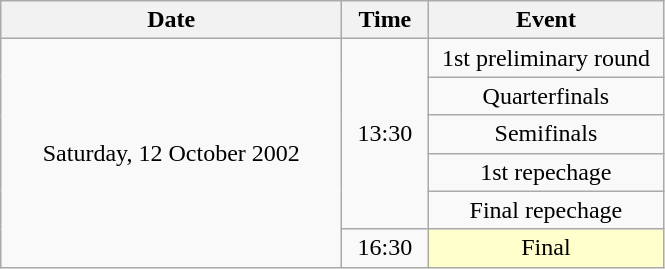<table class = "wikitable" style="text-align:center;">
<tr>
<th width=220>Date</th>
<th width=50>Time</th>
<th width=150>Event</th>
</tr>
<tr>
<td rowspan=6>Saturday, 12 October 2002</td>
<td rowspan=5>13:30</td>
<td>1st preliminary round</td>
</tr>
<tr>
<td>Quarterfinals</td>
</tr>
<tr>
<td>Semifinals</td>
</tr>
<tr>
<td>1st repechage</td>
</tr>
<tr>
<td>Final repechage</td>
</tr>
<tr>
<td>16:30</td>
<td bgcolor=ffffcc>Final</td>
</tr>
</table>
